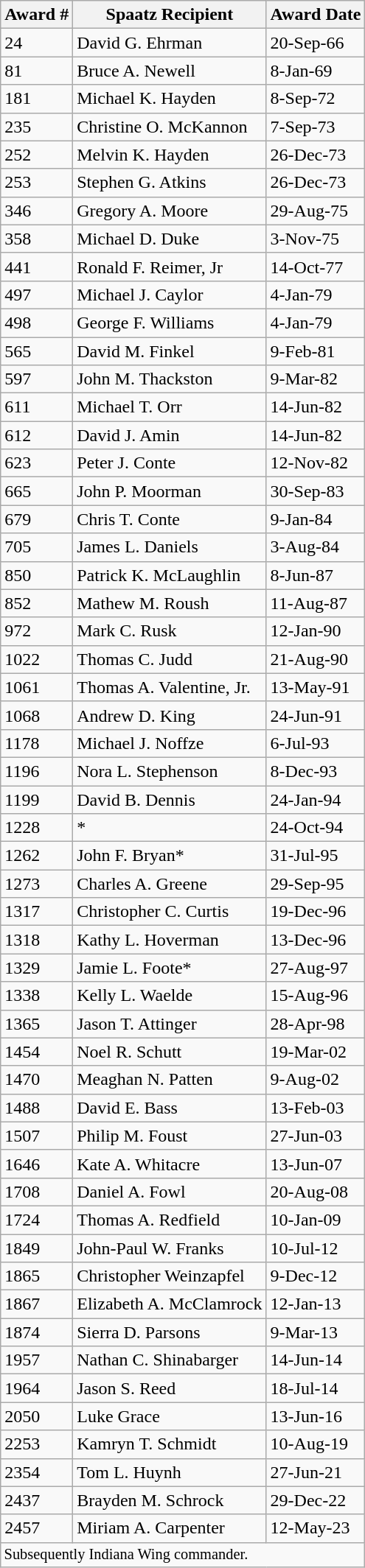<table class="wikitable">
<tr>
<th>Award #</th>
<th>Spaatz Recipient</th>
<th>Award Date</th>
</tr>
<tr>
<td>24</td>
<td>David G. Ehrman</td>
<td>20-Sep-66</td>
</tr>
<tr>
<td>81</td>
<td>Bruce A. Newell</td>
<td>8-Jan-69</td>
</tr>
<tr>
<td>181</td>
<td>Michael K. Hayden</td>
<td>8-Sep-72</td>
</tr>
<tr>
<td>235</td>
<td>Christine O. McKannon</td>
<td>7-Sep-73</td>
</tr>
<tr>
<td>252</td>
<td>Melvin K. Hayden</td>
<td>26-Dec-73</td>
</tr>
<tr>
<td>253</td>
<td>Stephen G. Atkins</td>
<td>26-Dec-73</td>
</tr>
<tr>
<td>346</td>
<td>Gregory A. Moore</td>
<td>29-Aug-75</td>
</tr>
<tr>
<td>358</td>
<td>Michael D. Duke</td>
<td>3-Nov-75</td>
</tr>
<tr>
<td>441</td>
<td>Ronald F. Reimer, Jr</td>
<td>14-Oct-77</td>
</tr>
<tr>
<td>497</td>
<td>Michael J. Caylor</td>
<td>4-Jan-79</td>
</tr>
<tr>
<td>498</td>
<td>George F. Williams</td>
<td>4-Jan-79</td>
</tr>
<tr>
<td>565</td>
<td>David M. Finkel</td>
<td>9-Feb-81</td>
</tr>
<tr>
<td>597</td>
<td>John M. Thackston</td>
<td>9-Mar-82</td>
</tr>
<tr>
<td>611</td>
<td>Michael T. Orr</td>
<td>14-Jun-82</td>
</tr>
<tr>
<td>612</td>
<td>David J. Amin</td>
<td>14-Jun-82</td>
</tr>
<tr>
<td>623</td>
<td>Peter J. Conte</td>
<td>12-Nov-82</td>
</tr>
<tr>
<td>665</td>
<td>John P. Moorman</td>
<td>30-Sep-83</td>
</tr>
<tr>
<td>679</td>
<td>Chris T. Conte</td>
<td>9-Jan-84</td>
</tr>
<tr>
<td>705</td>
<td>James L. Daniels</td>
<td>3-Aug-84</td>
</tr>
<tr>
<td>850</td>
<td>Patrick K. McLaughlin</td>
<td>8-Jun-87</td>
</tr>
<tr>
<td>852</td>
<td>Mathew M. Roush</td>
<td>11-Aug-87</td>
</tr>
<tr>
<td>972</td>
<td>Mark C. Rusk</td>
<td>12-Jan-90</td>
</tr>
<tr>
<td>1022</td>
<td>Thomas C. Judd</td>
<td>21-Aug-90</td>
</tr>
<tr>
<td>1061</td>
<td>Thomas A. Valentine, Jr.</td>
<td>13-May-91</td>
</tr>
<tr>
<td>1068</td>
<td>Andrew D. King</td>
<td>24-Jun-91</td>
</tr>
<tr>
<td>1178</td>
<td>Michael J. Noffze</td>
<td>6-Jul-93</td>
</tr>
<tr>
<td>1196</td>
<td>Nora L. Stephenson</td>
<td>8-Dec-93</td>
</tr>
<tr>
<td>1199</td>
<td>David B. Dennis</td>
<td>24-Jan-94</td>
</tr>
<tr>
<td>1228</td>
<td>*</td>
<td>24-Oct-94</td>
</tr>
<tr>
<td>1262</td>
<td>John F. Bryan*</td>
<td>31-Jul-95</td>
</tr>
<tr>
<td>1273</td>
<td>Charles A. Greene</td>
<td>29-Sep-95</td>
</tr>
<tr>
<td>1317</td>
<td>Christopher C. Curtis</td>
<td>19-Dec-96</td>
</tr>
<tr>
<td>1318</td>
<td>Kathy L. Hoverman</td>
<td>13-Dec-96</td>
</tr>
<tr>
<td>1329</td>
<td>Jamie L. Foote*</td>
<td>27-Aug-97</td>
</tr>
<tr>
<td>1338</td>
<td>Kelly L. Waelde</td>
<td>15-Aug-96</td>
</tr>
<tr>
<td>1365</td>
<td>Jason T. Attinger</td>
<td>28-Apr-98</td>
</tr>
<tr>
<td>1454</td>
<td>Noel R. Schutt</td>
<td>19-Mar-02</td>
</tr>
<tr>
<td>1470</td>
<td>Meaghan N. Patten</td>
<td>9-Aug-02</td>
</tr>
<tr>
<td>1488</td>
<td>David E. Bass</td>
<td>13-Feb-03</td>
</tr>
<tr>
<td>1507</td>
<td>Philip M. Foust</td>
<td>27-Jun-03</td>
</tr>
<tr>
<td>1646</td>
<td>Kate A. Whitacre</td>
<td>13-Jun-07</td>
</tr>
<tr>
<td>1708</td>
<td>Daniel A. Fowl</td>
<td>20-Aug-08</td>
</tr>
<tr>
<td>1724</td>
<td>Thomas A. Redfield</td>
<td>10-Jan-09</td>
</tr>
<tr>
<td>1849</td>
<td>John-Paul W. Franks</td>
<td>10-Jul-12</td>
</tr>
<tr>
<td>1865</td>
<td>Christopher Weinzapfel</td>
<td>9-Dec-12</td>
</tr>
<tr>
<td>1867</td>
<td>Elizabeth A. McClamrock</td>
<td>12-Jan-13</td>
</tr>
<tr>
<td>1874</td>
<td>Sierra D. Parsons</td>
<td>9-Mar-13</td>
</tr>
<tr>
<td>1957</td>
<td>Nathan C. Shinabarger</td>
<td>14-Jun-14</td>
</tr>
<tr>
<td>1964</td>
<td>Jason S. Reed</td>
<td>18-Jul-14</td>
</tr>
<tr>
<td>2050</td>
<td>Luke Grace</td>
<td>13-Jun-16</td>
</tr>
<tr>
<td>2253</td>
<td>Kamryn T. Schmidt</td>
<td>10-Aug-19</td>
</tr>
<tr>
<td>2354</td>
<td>Tom L. Huynh</td>
<td>27-Jun-21</td>
</tr>
<tr>
<td>2437</td>
<td>Brayden M. Schrock</td>
<td>29-Dec-22</td>
</tr>
<tr>
<td>2457</td>
<td>Miriam A. Carpenter</td>
<td>12-May-23</td>
</tr>
<tr>
<td colspan="3" style="font-size:0.85em"> Subsequently Indiana Wing commander.</td>
</tr>
</table>
